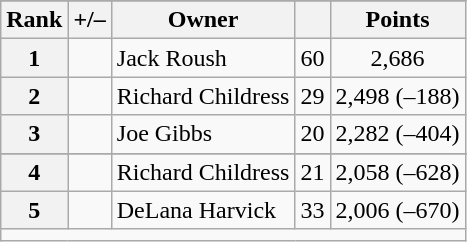<table class="wikitable">
<tr>
</tr>
<tr>
<th scope="col">Rank</th>
<th scope="col">+/–</th>
<th scope="col">Owner</th>
<th scope="col"></th>
<th scope="col">Points</th>
</tr>
<tr>
<th scope="row">1</th>
<td align="left"></td>
<td>Jack Roush</td>
<td>60</td>
<td style="text-align:center;">2,686</td>
</tr>
<tr>
<th scope="row">2</th>
<td align="left"></td>
<td>Richard Childress</td>
<td>29</td>
<td style="text-align:center;">2,498 (–188)</td>
</tr>
<tr>
<th scope="row">3</th>
<td align="left"></td>
<td>Joe Gibbs</td>
<td>20</td>
<td style="text-align:center;">2,282 (–404)</td>
</tr>
<tr class="sortbottom">
</tr>
<tr>
<th scope="row">4</th>
<td align="left"></td>
<td>Richard Childress</td>
<td>21</td>
<td style="text-align:center;">2,058 (–628)</td>
</tr>
<tr>
<th scope="row">5</th>
<td align="left"></td>
<td>DeLana Harvick</td>
<td>33</td>
<td style="text-align:center;">2,006 (–670)</td>
</tr>
<tr class="sortbottom">
<td colspan="9"></td>
</tr>
</table>
